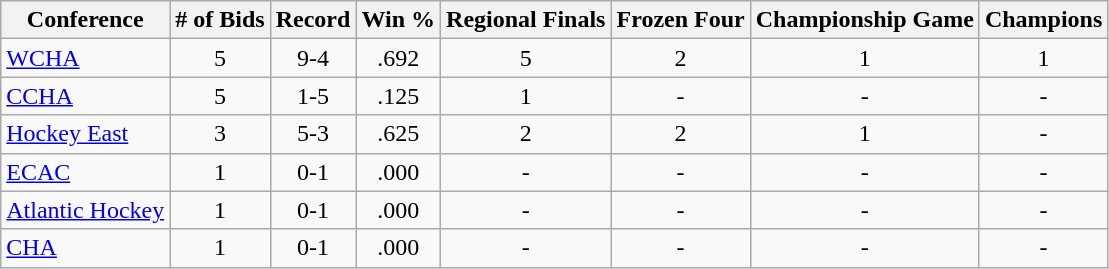<table class="wikitable sortable">
<tr>
<th>Conference</th>
<th># of Bids</th>
<th>Record</th>
<th>Win %</th>
<th>Regional Finals</th>
<th>Frozen Four</th>
<th>Championship Game</th>
<th>Champions</th>
</tr>
<tr align="center">
<td align="left"><a href='#'>WCHA</a></td>
<td>5</td>
<td>9-4</td>
<td>.692</td>
<td>5</td>
<td>2</td>
<td>1</td>
<td>1</td>
</tr>
<tr align="center">
<td align="left"><a href='#'>CCHA</a></td>
<td>5</td>
<td>1-5</td>
<td>.125</td>
<td>1</td>
<td>-</td>
<td>-</td>
<td>-</td>
</tr>
<tr align="center">
<td align="left"><a href='#'>Hockey East</a></td>
<td>3</td>
<td>5-3</td>
<td>.625</td>
<td>2</td>
<td>2</td>
<td>1</td>
<td>-</td>
</tr>
<tr align="center">
<td align="left"><a href='#'>ECAC</a></td>
<td>1</td>
<td>0-1</td>
<td>.000</td>
<td>-</td>
<td>-</td>
<td>-</td>
<td>-</td>
</tr>
<tr align="center">
<td align="left"><a href='#'>Atlantic Hockey</a></td>
<td>1</td>
<td>0-1</td>
<td>.000</td>
<td>-</td>
<td>-</td>
<td>-</td>
<td>-</td>
</tr>
<tr align="center">
<td align="left"><a href='#'>CHA</a></td>
<td>1</td>
<td>0-1</td>
<td>.000</td>
<td>-</td>
<td>-</td>
<td>-</td>
<td>-</td>
</tr>
</table>
